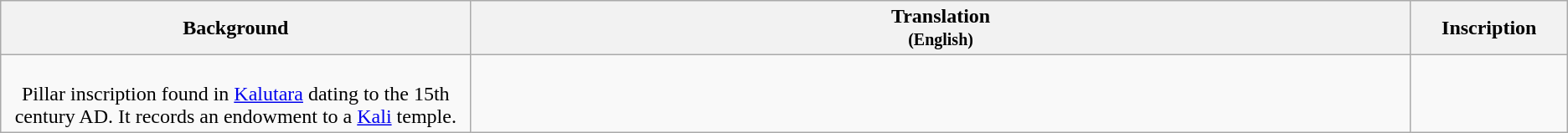<table class="wikitable centre">
<tr>
<th scope="col" align=left>Background<br></th>
<th>Translation<br><small>(English)</small></th>
<th>Inscription<br></th>
</tr>
<tr>
<td align=center width="30%"><br>Pillar inscription found in <a href='#'>Kalutara</a> dating to the 15th century AD.
It records an endowment to a <a href='#'>Kali</a> temple.</td>
<td align=left><br></td>
<td align=center width="10%"></td>
</tr>
</table>
